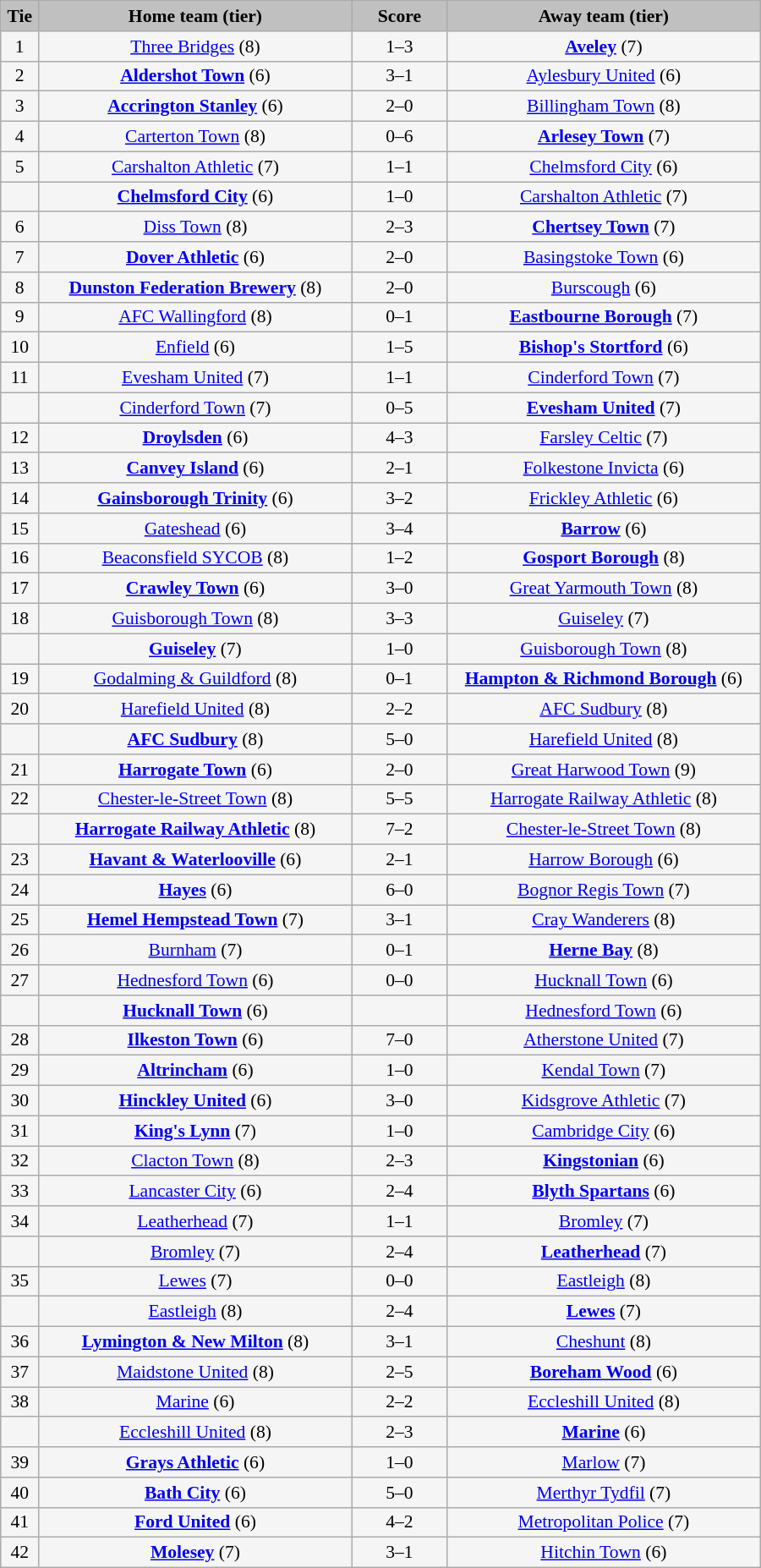<table class="wikitable" style="width: 600px; background:WhiteSmoke; text-align:center; font-size:90%">
<tr>
<td scope="col" style="width:  5.00%; background:silver;"><strong>Tie</strong></td>
<td scope="col" style="width: 41.25%; background:silver;"><strong>Home team (tier)</strong></td>
<td scope="col" style="width: 12.50%; background:silver;"><strong>Score</strong></td>
<td scope="col" style="width: 41.25%; background:silver;"><strong>Away team (tier)</strong></td>
</tr>
<tr>
<td>1</td>
<td><a href='#'>Three Bridges</a> (8)</td>
<td>1–3</td>
<td><strong><a href='#'>Aveley</a></strong> (7)</td>
</tr>
<tr>
<td>2</td>
<td><strong><a href='#'>Aldershot Town</a></strong> (6)</td>
<td>3–1</td>
<td><a href='#'>Aylesbury United</a> (6)</td>
</tr>
<tr>
<td>3</td>
<td><strong><a href='#'>Accrington Stanley</a></strong> (6)</td>
<td>2–0</td>
<td><a href='#'>Billingham Town</a> (8)</td>
</tr>
<tr>
<td>4</td>
<td><a href='#'>Carterton Town</a> (8)</td>
<td>0–6</td>
<td><strong><a href='#'>Arlesey Town</a></strong> (7)</td>
</tr>
<tr>
<td>5</td>
<td><a href='#'>Carshalton Athletic</a> (7)</td>
<td>1–1</td>
<td><a href='#'>Chelmsford City</a> (6)</td>
</tr>
<tr>
<td><em></em></td>
<td><strong><a href='#'>Chelmsford City</a></strong> (6)</td>
<td>1–0</td>
<td><a href='#'>Carshalton Athletic</a> (7)</td>
</tr>
<tr>
<td>6</td>
<td><a href='#'>Diss Town</a> (8)</td>
<td>2–3</td>
<td><strong><a href='#'>Chertsey Town</a></strong> (7)</td>
</tr>
<tr>
<td>7</td>
<td><strong><a href='#'>Dover Athletic</a></strong> (6)</td>
<td>2–0</td>
<td><a href='#'>Basingstoke Town</a> (6)</td>
</tr>
<tr>
<td>8</td>
<td><strong><a href='#'>Dunston Federation Brewery</a></strong> (8)</td>
<td>2–0</td>
<td><a href='#'>Burscough</a> (6)</td>
</tr>
<tr>
<td>9</td>
<td><a href='#'>AFC Wallingford</a> (8)</td>
<td>0–1</td>
<td><strong><a href='#'>Eastbourne Borough</a></strong> (7)</td>
</tr>
<tr>
<td>10</td>
<td><a href='#'>Enfield</a> (6)</td>
<td>1–5</td>
<td><strong><a href='#'>Bishop's Stortford</a></strong> (6)</td>
</tr>
<tr>
<td>11</td>
<td><a href='#'>Evesham United</a> (7)</td>
<td>1–1</td>
<td><a href='#'>Cinderford Town</a> (7)</td>
</tr>
<tr>
<td><em></em></td>
<td><a href='#'>Cinderford Town</a> (7)</td>
<td>0–5</td>
<td><strong><a href='#'>Evesham United</a></strong> (7)</td>
</tr>
<tr>
<td>12</td>
<td><strong><a href='#'>Droylsden</a></strong> (6)</td>
<td>4–3</td>
<td><a href='#'>Farsley Celtic</a> (7)</td>
</tr>
<tr>
<td>13</td>
<td><strong><a href='#'>Canvey Island</a></strong> (6)</td>
<td>2–1</td>
<td><a href='#'>Folkestone Invicta</a> (6)</td>
</tr>
<tr>
<td>14</td>
<td><strong><a href='#'>Gainsborough Trinity</a></strong> (6)</td>
<td>3–2</td>
<td><a href='#'>Frickley Athletic</a> (6)</td>
</tr>
<tr>
<td>15</td>
<td><a href='#'>Gateshead</a> (6)</td>
<td>3–4</td>
<td><strong><a href='#'>Barrow</a></strong> (6)</td>
</tr>
<tr>
<td>16</td>
<td><a href='#'>Beaconsfield SYCOB</a> (8)</td>
<td>1–2</td>
<td><strong><a href='#'>Gosport Borough</a></strong> (8)</td>
</tr>
<tr>
<td>17</td>
<td><strong><a href='#'>Crawley Town</a></strong> (6)</td>
<td>3–0</td>
<td><a href='#'>Great Yarmouth Town</a> (8)</td>
</tr>
<tr>
<td>18</td>
<td><a href='#'>Guisborough Town</a> (8)</td>
<td>3–3</td>
<td><a href='#'>Guiseley</a> (7)</td>
</tr>
<tr>
<td><em></em></td>
<td><strong><a href='#'>Guiseley</a></strong> (7)</td>
<td>1–0</td>
<td><a href='#'>Guisborough Town</a> (8)</td>
</tr>
<tr>
<td>19</td>
<td><a href='#'>Godalming & Guildford</a> (8)</td>
<td>0–1</td>
<td><strong><a href='#'>Hampton & Richmond Borough</a></strong> (6)</td>
</tr>
<tr>
<td>20</td>
<td><a href='#'>Harefield United</a> (8)</td>
<td>2–2</td>
<td><a href='#'>AFC Sudbury</a> (8)</td>
</tr>
<tr>
<td><em></em></td>
<td><strong><a href='#'>AFC Sudbury</a></strong> (8)</td>
<td>5–0</td>
<td><a href='#'>Harefield United</a> (8)</td>
</tr>
<tr>
<td>21</td>
<td><strong><a href='#'>Harrogate Town</a></strong> (6)</td>
<td>2–0</td>
<td><a href='#'>Great Harwood Town</a> (9)</td>
</tr>
<tr>
<td>22</td>
<td><a href='#'>Chester-le-Street Town</a> (8)</td>
<td>5–5</td>
<td><a href='#'>Harrogate Railway Athletic</a> (8)</td>
</tr>
<tr>
<td><em></em></td>
<td><strong><a href='#'>Harrogate Railway Athletic</a></strong> (8)</td>
<td>7–2</td>
<td><a href='#'>Chester-le-Street Town</a> (8)</td>
</tr>
<tr>
<td>23</td>
<td><strong><a href='#'>Havant & Waterlooville</a></strong> (6)</td>
<td>2–1</td>
<td><a href='#'>Harrow Borough</a> (6)</td>
</tr>
<tr>
<td>24</td>
<td><strong><a href='#'>Hayes</a></strong> (6)</td>
<td>6–0</td>
<td><a href='#'>Bognor Regis Town</a> (7)</td>
</tr>
<tr>
<td>25</td>
<td><strong><a href='#'>Hemel Hempstead Town</a></strong> (7)</td>
<td>3–1</td>
<td><a href='#'>Cray Wanderers</a> (8)</td>
</tr>
<tr>
<td>26</td>
<td><a href='#'>Burnham</a> (7)</td>
<td>0–1</td>
<td><strong><a href='#'>Herne Bay</a></strong> (8)</td>
</tr>
<tr>
<td>27</td>
<td><a href='#'>Hednesford Town</a> (6)</td>
<td>0–0</td>
<td><a href='#'>Hucknall Town</a> (6)</td>
</tr>
<tr>
<td><em></em></td>
<td><strong><a href='#'>Hucknall Town</a></strong> (6)</td>
<td></td>
<td><a href='#'>Hednesford Town</a> (6)</td>
</tr>
<tr>
<td>28</td>
<td><strong><a href='#'>Ilkeston Town</a></strong> (6)</td>
<td>7–0</td>
<td><a href='#'>Atherstone United</a> (7)</td>
</tr>
<tr>
<td>29</td>
<td><strong><a href='#'>Altrincham</a></strong> (6)</td>
<td>1–0</td>
<td><a href='#'>Kendal Town</a> (7)</td>
</tr>
<tr>
<td>30</td>
<td><strong><a href='#'>Hinckley United</a></strong> (6)</td>
<td>3–0</td>
<td><a href='#'>Kidsgrove Athletic</a> (7)</td>
</tr>
<tr>
<td>31</td>
<td><strong><a href='#'>King's Lynn</a></strong> (7)</td>
<td>1–0</td>
<td><a href='#'>Cambridge City</a> (6)</td>
</tr>
<tr>
<td>32</td>
<td><a href='#'>Clacton Town</a> (8)</td>
<td>2–3</td>
<td><strong><a href='#'>Kingstonian</a></strong> (6)</td>
</tr>
<tr>
<td>33</td>
<td><a href='#'>Lancaster City</a> (6)</td>
<td>2–4</td>
<td><strong><a href='#'>Blyth Spartans</a></strong> (6)</td>
</tr>
<tr>
<td>34</td>
<td><a href='#'>Leatherhead</a> (7)</td>
<td>1–1</td>
<td><a href='#'>Bromley</a> (7)</td>
</tr>
<tr>
<td><em></em></td>
<td><a href='#'>Bromley</a> (7)</td>
<td>2–4</td>
<td><strong><a href='#'>Leatherhead</a></strong> (7)</td>
</tr>
<tr>
<td>35</td>
<td><a href='#'>Lewes</a> (7)</td>
<td>0–0</td>
<td><a href='#'>Eastleigh</a> (8)</td>
</tr>
<tr>
<td><em></em></td>
<td><a href='#'>Eastleigh</a> (8)</td>
<td>2–4</td>
<td><strong><a href='#'>Lewes</a></strong> (7)</td>
</tr>
<tr>
<td>36</td>
<td><strong><a href='#'>Lymington & New Milton</a></strong> (8)</td>
<td>3–1</td>
<td><a href='#'>Cheshunt</a> (8)</td>
</tr>
<tr>
<td>37</td>
<td><a href='#'>Maidstone United</a> (8)</td>
<td>2–5</td>
<td><strong><a href='#'>Boreham Wood</a></strong> (6)</td>
</tr>
<tr>
<td>38</td>
<td><a href='#'>Marine</a> (6)</td>
<td>2–2</td>
<td><a href='#'>Eccleshill United</a> (8)</td>
</tr>
<tr>
<td><em></em></td>
<td><a href='#'>Eccleshill United</a> (8)</td>
<td>2–3</td>
<td><strong><a href='#'>Marine</a></strong> (6)</td>
</tr>
<tr>
<td>39</td>
<td><strong><a href='#'>Grays Athletic</a></strong> (6)</td>
<td>1–0</td>
<td><a href='#'>Marlow</a> (7)</td>
</tr>
<tr>
<td>40</td>
<td><strong><a href='#'>Bath City</a></strong> (6)</td>
<td>5–0</td>
<td><a href='#'>Merthyr Tydfil</a> (7)</td>
</tr>
<tr>
<td>41</td>
<td><strong><a href='#'>Ford United</a></strong> (6)</td>
<td>4–2</td>
<td><a href='#'>Metropolitan Police</a> (7)</td>
</tr>
<tr>
<td>42</td>
<td><strong><a href='#'>Molesey</a></strong> (7)</td>
<td>3–1</td>
<td><a href='#'>Hitchin Town</a> (6)</td>
</tr>
</table>
